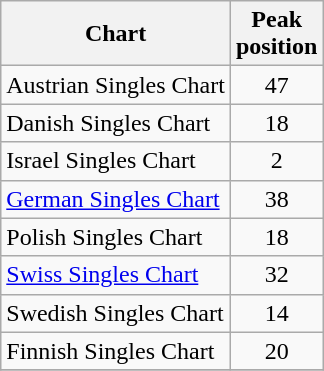<table class="wikitable sortable">
<tr>
<th align="left">Chart</th>
<th align="center">Peak<br>position</th>
</tr>
<tr>
<td align="left">Austrian Singles Chart</td>
<td align="center">47</td>
</tr>
<tr>
<td align="left">Danish Singles Chart</td>
<td align="center">18</td>
</tr>
<tr>
<td align="left">Israel Singles Chart</td>
<td align="center">2</td>
</tr>
<tr>
<td align="left"><a href='#'>German Singles Chart</a></td>
<td align="center">38</td>
</tr>
<tr>
<td align="left">Polish Singles Chart</td>
<td align="center">18</td>
</tr>
<tr>
<td align="left"><a href='#'>Swiss Singles Chart</a></td>
<td align="center">32</td>
</tr>
<tr>
<td align="left">Swedish Singles Chart</td>
<td align="center">14</td>
</tr>
<tr>
<td align="left">Finnish Singles Chart</td>
<td align="center">20</td>
</tr>
<tr>
</tr>
</table>
